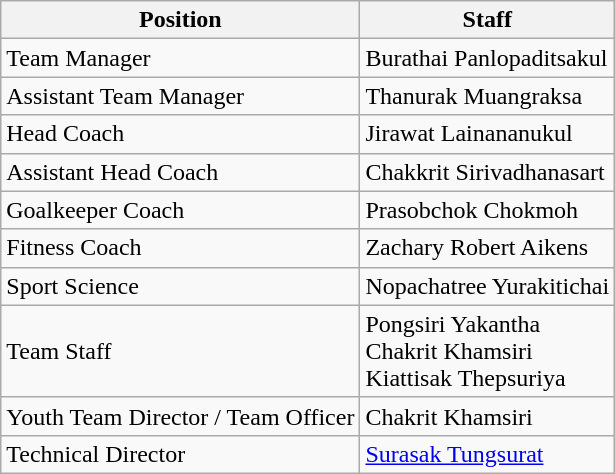<table class="wikitable">
<tr>
<th>Position</th>
<th>Staff</th>
</tr>
<tr>
<td>Team Manager</td>
<td> Burathai Panlopaditsakul</td>
</tr>
<tr>
<td>Assistant Team Manager</td>
<td> Thanurak Muangraksa</td>
</tr>
<tr>
<td>Head Coach</td>
<td> Jirawat Lainananukul</td>
</tr>
<tr>
<td>Assistant Head Coach</td>
<td> Chakkrit Sirivadhanasart</td>
</tr>
<tr>
<td>Goalkeeper Coach</td>
<td> Prasobchok Chokmoh</td>
</tr>
<tr>
<td>Fitness Coach</td>
<td> Zachary Robert Aikens</td>
</tr>
<tr>
<td>Sport Science</td>
<td> Nopachatree Yurakitichai</td>
</tr>
<tr>
<td>Team Staff</td>
<td> Pongsiri Yakantha <br>  Chakrit Khamsiri <br>  Kiattisak Thepsuriya</td>
</tr>
<tr>
<td>Youth Team Director / Team Officer</td>
<td> Chakrit Khamsiri</td>
</tr>
<tr>
<td>Technical Director</td>
<td> <a href='#'>Surasak Tungsurat</a></td>
</tr>
</table>
